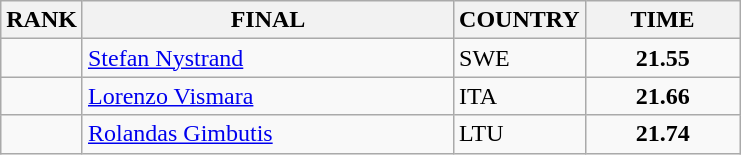<table class="wikitable">
<tr>
<th>RANK</th>
<th align="left" style="width: 15em">FINAL</th>
<th>COUNTRY</th>
<th style="width: 6em">TIME</th>
</tr>
<tr>
<td align="center"></td>
<td><a href='#'>Stefan Nystrand</a></td>
<td> SWE</td>
<td align="center"><strong>21.55</strong></td>
</tr>
<tr>
<td align="center"></td>
<td><a href='#'>Lorenzo Vismara</a></td>
<td> ITA</td>
<td align="center"><strong>21.66</strong></td>
</tr>
<tr>
<td align="center"></td>
<td><a href='#'>Rolandas Gimbutis</a></td>
<td> LTU</td>
<td align="center"><strong>21.74</strong></td>
</tr>
</table>
